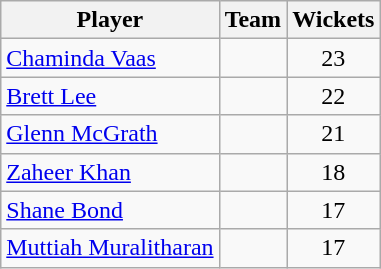<table class="wikitable">
<tr>
<th>Player</th>
<th>Team</th>
<th>Wickets</th>
</tr>
<tr>
<td><a href='#'>Chaminda Vaas</a></td>
<td></td>
<td style="text-align:center">23</td>
</tr>
<tr>
<td><a href='#'>Brett Lee</a></td>
<td></td>
<td style="text-align:center">22</td>
</tr>
<tr>
<td><a href='#'>Glenn McGrath</a></td>
<td></td>
<td style="text-align:center">21</td>
</tr>
<tr>
<td><a href='#'>Zaheer Khan</a></td>
<td></td>
<td style="text-align:center">18</td>
</tr>
<tr>
<td><a href='#'>Shane Bond</a></td>
<td></td>
<td style="text-align:center">17</td>
</tr>
<tr>
<td><a href='#'>Muttiah Muralitharan</a></td>
<td></td>
<td style="text-align:center">17</td>
</tr>
</table>
